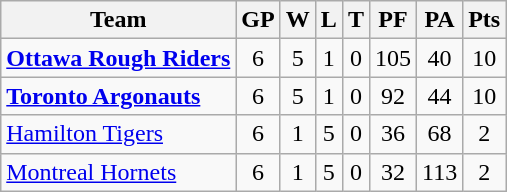<table class="wikitable">
<tr>
<th>Team</th>
<th>GP</th>
<th>W</th>
<th>L</th>
<th>T</th>
<th>PF</th>
<th>PA</th>
<th>Pts</th>
</tr>
<tr align="center">
<td align="left"><strong><a href='#'>Ottawa Rough Riders</a></strong></td>
<td>6</td>
<td>5</td>
<td>1</td>
<td>0</td>
<td>105</td>
<td>40</td>
<td>10</td>
</tr>
<tr align="center">
<td align="left"><strong><a href='#'>Toronto Argonauts</a></strong></td>
<td>6</td>
<td>5</td>
<td>1</td>
<td>0</td>
<td>92</td>
<td>44</td>
<td>10</td>
</tr>
<tr align="center">
<td align="left"><a href='#'>Hamilton Tigers</a></td>
<td>6</td>
<td>1</td>
<td>5</td>
<td>0</td>
<td>36</td>
<td>68</td>
<td>2</td>
</tr>
<tr align="center">
<td align="left"><a href='#'>Montreal Hornets</a></td>
<td>6</td>
<td>1</td>
<td>5</td>
<td>0</td>
<td>32</td>
<td>113</td>
<td>2</td>
</tr>
</table>
